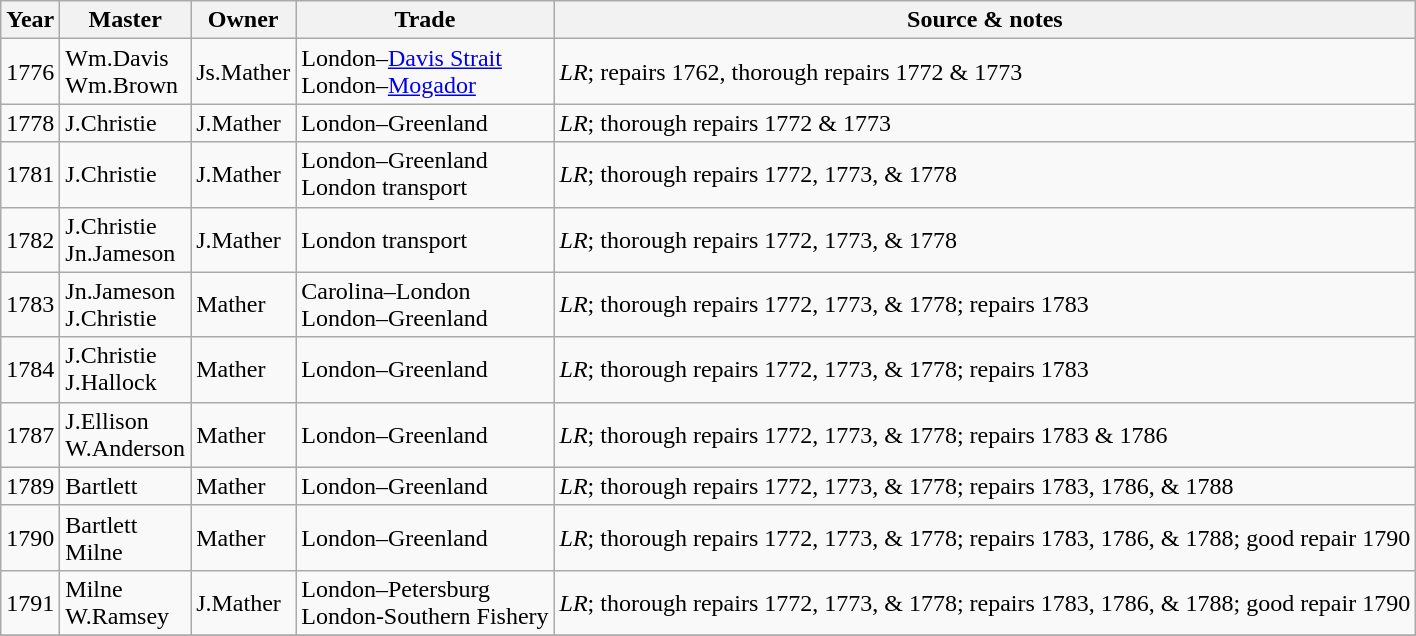<table class=" wikitable">
<tr>
<th>Year</th>
<th>Master</th>
<th>Owner</th>
<th>Trade</th>
<th>Source & notes</th>
</tr>
<tr>
<td>1776</td>
<td>Wm.Davis<br>Wm.Brown</td>
<td>Js.Mather</td>
<td>London–<a href='#'>Davis Strait</a><br>London–<a href='#'>Mogador</a></td>
<td><em>LR</em>; repairs 1762, thorough repairs 1772 & 1773</td>
</tr>
<tr>
<td>1778</td>
<td>J.Christie</td>
<td>J.Mather</td>
<td>London–Greenland</td>
<td><em>LR</em>; thorough repairs 1772 & 1773</td>
</tr>
<tr>
<td>1781</td>
<td>J.Christie</td>
<td>J.Mather</td>
<td>London–Greenland<br>London transport</td>
<td><em>LR</em>; thorough repairs 1772, 1773, & 1778</td>
</tr>
<tr>
<td>1782</td>
<td>J.Christie<br>Jn.Jameson</td>
<td>J.Mather</td>
<td>London transport</td>
<td><em>LR</em>; thorough repairs 1772, 1773, & 1778</td>
</tr>
<tr>
<td>1783</td>
<td>Jn.Jameson<br>J.Christie</td>
<td>Mather</td>
<td>Carolina–London<br>London–Greenland</td>
<td><em>LR</em>; thorough repairs 1772, 1773, & 1778; repairs 1783</td>
</tr>
<tr>
<td>1784</td>
<td>J.Christie<br>J.Hallock</td>
<td>Mather</td>
<td>London–Greenland</td>
<td><em>LR</em>; thorough repairs 1772, 1773, & 1778; repairs 1783</td>
</tr>
<tr>
<td>1787</td>
<td>J.Ellison<br>W.Anderson</td>
<td>Mather</td>
<td>London–Greenland</td>
<td><em>LR</em>; thorough repairs 1772, 1773, & 1778; repairs 1783 & 1786</td>
</tr>
<tr>
<td>1789</td>
<td>Bartlett</td>
<td>Mather</td>
<td>London–Greenland</td>
<td><em>LR</em>; thorough repairs 1772, 1773, & 1778; repairs 1783, 1786, & 1788</td>
</tr>
<tr>
<td>1790</td>
<td>Bartlett<br>Milne</td>
<td>Mather</td>
<td>London–Greenland</td>
<td><em>LR</em>; thorough repairs 1772, 1773, & 1778; repairs 1783, 1786, & 1788; good repair 1790</td>
</tr>
<tr>
<td>1791</td>
<td>Milne<br>W.Ramsey</td>
<td>J.Mather</td>
<td>London–Petersburg<br>London-Southern Fishery</td>
<td><em>LR</em>; thorough repairs 1772, 1773, & 1778; repairs 1783, 1786, & 1788; good repair 1790</td>
</tr>
<tr>
</tr>
</table>
